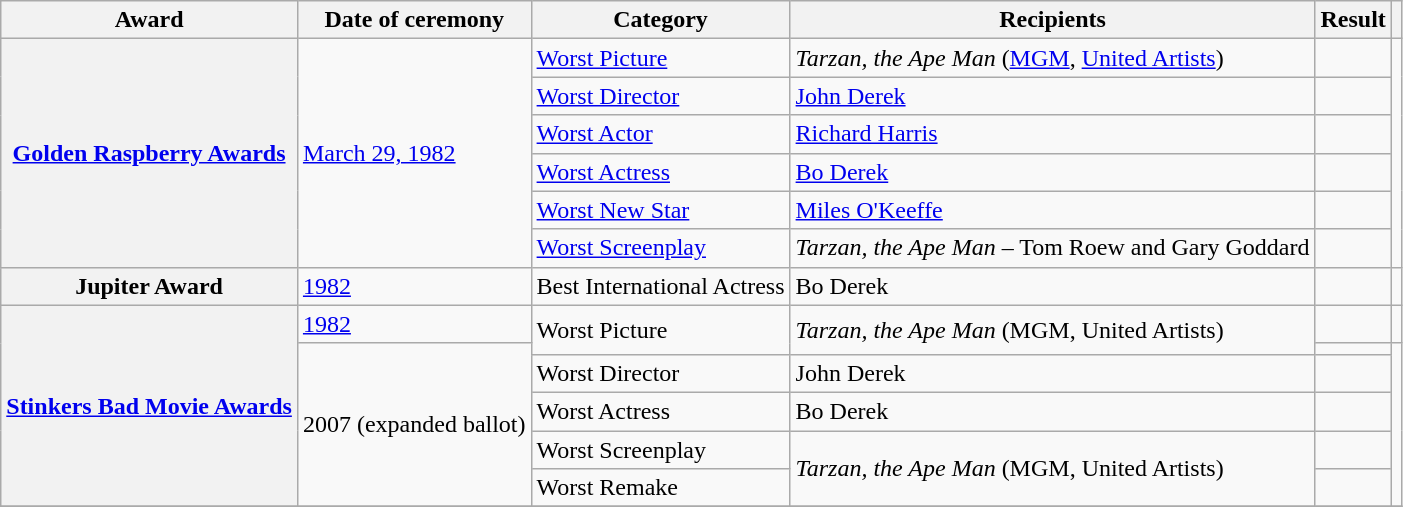<table class="wikitable plainrowheaders">
<tr>
<th scope="col">Award</th>
<th scope="col">Date of ceremony</th>
<th scope="col">Category</th>
<th scope="col">Recipients</th>
<th scope="col">Result</th>
<th scope="col"></th>
</tr>
<tr>
<th scope="row" rowspan="6"><a href='#'>Golden Raspberry Awards</a></th>
<td rowspan="6"><a href='#'>March 29, 1982</a></td>
<td><a href='#'>Worst Picture</a></td>
<td><em>Tarzan, the Ape Man</em> (<a href='#'>MGM</a>, <a href='#'>United Artists</a>)</td>
<td></td>
<td rowspan="6"></td>
</tr>
<tr>
<td><a href='#'>Worst Director</a></td>
<td><a href='#'>John Derek</a></td>
<td></td>
</tr>
<tr>
<td><a href='#'>Worst Actor</a></td>
<td><a href='#'>Richard Harris</a></td>
<td></td>
</tr>
<tr>
<td><a href='#'>Worst Actress</a></td>
<td><a href='#'>Bo Derek</a></td>
<td></td>
</tr>
<tr>
<td><a href='#'>Worst New Star</a></td>
<td><a href='#'>Miles O'Keeffe</a></td>
<td></td>
</tr>
<tr>
<td><a href='#'>Worst Screenplay</a></td>
<td><em>Tarzan, the Ape Man</em> – Tom Roew and Gary Goddard</td>
<td></td>
</tr>
<tr>
<th scope="row">Jupiter Award</th>
<td><a href='#'>1982</a></td>
<td>Best International Actress</td>
<td>Bo Derek</td>
<td></td>
<td></td>
</tr>
<tr>
<th scope="row" rowspan="6"><a href='#'>Stinkers Bad Movie Awards</a></th>
<td><a href='#'>1982</a></td>
<td rowspan="2">Worst Picture</td>
<td rowspan="2"><em>Tarzan, the Ape Man</em> (MGM, United Artists)</td>
<td></td>
<td></td>
</tr>
<tr>
<td rowspan="5">2007 (expanded ballot)</td>
<td></td>
<td rowspan="5"></td>
</tr>
<tr>
<td>Worst Director</td>
<td>John Derek</td>
<td></td>
</tr>
<tr>
<td>Worst Actress</td>
<td>Bo Derek</td>
<td></td>
</tr>
<tr>
<td>Worst Screenplay</td>
<td rowspan="2"><em>Tarzan, the Ape Man</em> (MGM, United Artists)</td>
<td></td>
</tr>
<tr>
<td>Worst Remake</td>
<td></td>
</tr>
<tr>
</tr>
</table>
